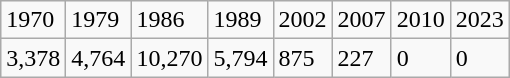<table class="wikitable">
<tr>
<td>1970</td>
<td>1979</td>
<td>1986</td>
<td>1989</td>
<td>2002</td>
<td>2007</td>
<td>2010</td>
<td>2023 </td>
</tr>
<tr>
<td>3,378</td>
<td>4,764</td>
<td>10,270</td>
<td>5,794</td>
<td>875</td>
<td>227</td>
<td>0</td>
<td>0</td>
</tr>
</table>
